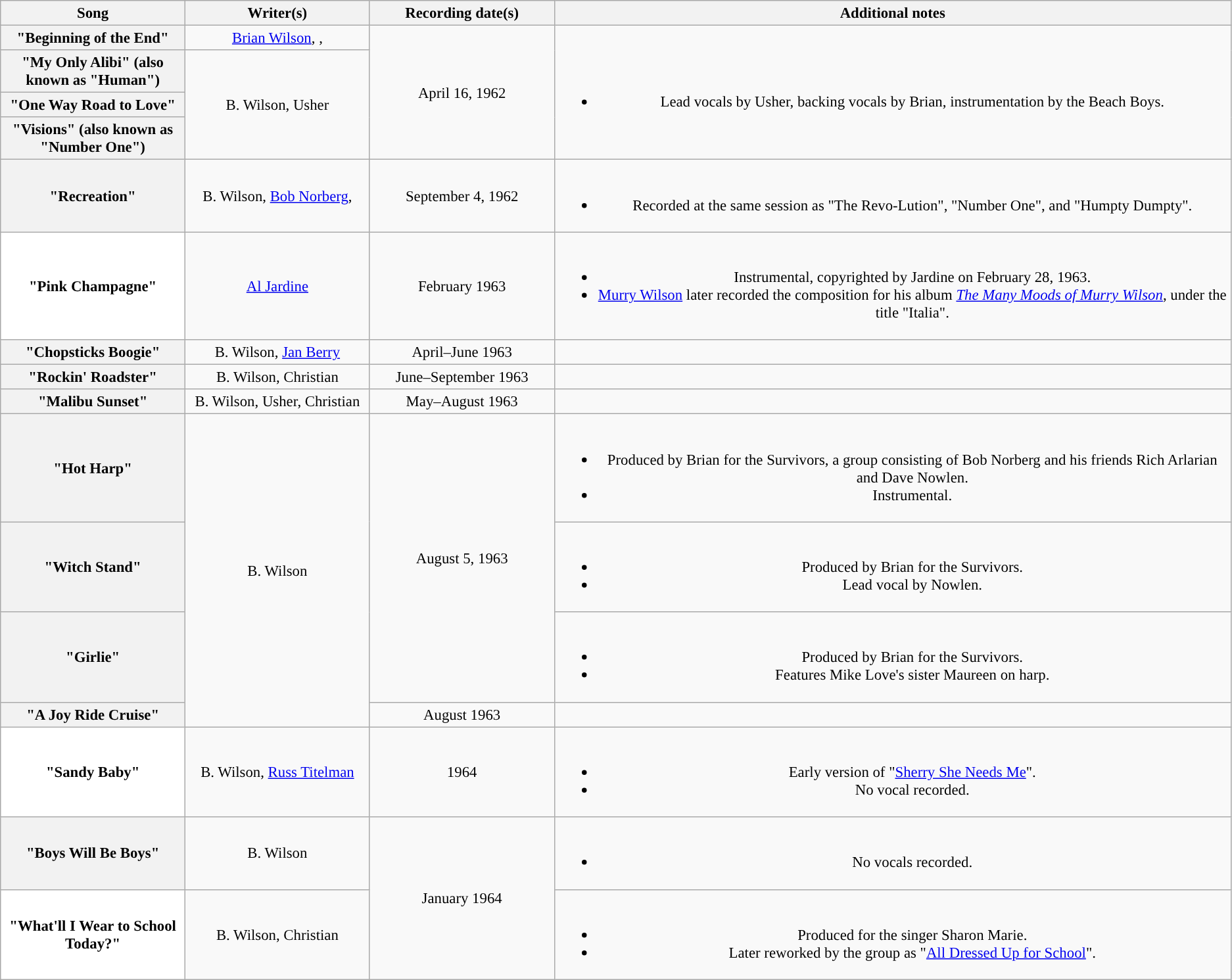<table class="wikitable sortable plainrowheaders" style="font-size:95%; width=1250; text-align:center;">
<tr>
<th scope="col" style="width: 15%;">Song</th>
<th scope="col" style="width: 15%;">Writer(s)</th>
<th scope="col" style="width: 15%;">Recording date(s)</th>
<th class="unsortable" scope="col">Additional notes</th>
</tr>
<tr>
<th scope="row">"Beginning of the End"</th>
<td><a href='#'>Brian Wilson</a>, , </td>
<td rowspan="4"; data-sort-value="1962-04-16">April 16, 1962</td>
<td rowspan="4"><br><ul><li>Lead vocals by Usher, backing vocals by Brian, instrumentation by the Beach Boys.</li></ul></td>
</tr>
<tr>
<th scope="row">"My Only Alibi" (also known as "Human")</th>
<td rowspan="3">B. Wilson, Usher</td>
</tr>
<tr>
<th scope="row">"One Way Road to Love"</th>
</tr>
<tr>
<th scope="row">"Visions" (also known as "Number One")</th>
</tr>
<tr>
<th scope="row">"Recreation"</th>
<td>B. Wilson, <a href='#'>Bob Norberg</a>, </td>
<td data-sort-value="1962-09-04">September 4, 1962</td>
<td><br><ul><li>Recorded at the same session as "The Revo-Lution", "Number One", and "Humpty Dumpty".</li></ul></td>
</tr>
<tr>
<th scope="row"; style="background-color: white;">"Pink Champagne"</th>
<td><a href='#'>Al Jardine</a></td>
<td data-sort-value="1963-02">February 1963</td>
<td><br><ul><li>Instrumental, copyrighted by Jardine on February 28, 1963.</li><li><a href='#'>Murry Wilson</a> later recorded the composition for his album <em><a href='#'>The Many Moods of Murry Wilson</a></em>, under the title "Italia".</li></ul></td>
</tr>
<tr>
<th scope="row">"Chopsticks Boogie"</th>
<td>B. Wilson, <a href='#'>Jan Berry</a></td>
<td data-sort-value="1963-04"> April–June 1963</td>
<td></td>
</tr>
<tr>
<th scope="row">"Rockin' Roadster"</th>
<td>B. Wilson, Christian</td>
<td data-sort-value="1963-06-20"> June–September 1963</td>
<td></td>
</tr>
<tr>
<th scope="row">"Malibu Sunset"</th>
<td>B. Wilson, Usher, Christian</td>
<td data-sort-value="1963-05"> May–August 1963</td>
<td></td>
</tr>
<tr>
<th scope="row">"Hot Harp"</th>
<td rowspan="4">B. Wilson</td>
<td data-sort-value="1963-08-05"; rowspan="3">August 5, 1963</td>
<td><br><ul><li>Produced by Brian for the Survivors, a group consisting of Bob Norberg and his friends Rich Arlarian and Dave Nowlen.</li><li>Instrumental.</li></ul></td>
</tr>
<tr>
<th scope="row">"Witch Stand"</th>
<td><br><ul><li>Produced by Brian for the Survivors.</li><li>Lead vocal by Nowlen.</li></ul></td>
</tr>
<tr>
<th scope="row">"Girlie"</th>
<td><br><ul><li>Produced by Brian for the Survivors.</li><li>Features Mike Love's sister Maureen on harp.</li></ul></td>
</tr>
<tr>
<th scope="row">"A Joy Ride Cruise"</th>
<td data-sort-value="1963-08">August 1963</td>
<td></td>
</tr>
<tr>
<th scope="row"; style="background-color: white;">"Sandy Baby"</th>
<td>B. Wilson, <a href='#'>Russ Titelman</a></td>
<td>1964</td>
<td><br><ul><li>Early version of "<a href='#'>Sherry She Needs Me</a>".</li><li>No vocal recorded.</li></ul></td>
</tr>
<tr>
<th scope="row">"Boys Will Be Boys"</th>
<td>B. Wilson</td>
<td data-sort-value="1964-01"; rowspan="2">January 1964</td>
<td><br><ul><li>No vocals recorded.</li></ul></td>
</tr>
<tr>
<th scope="row"; style="background-color: white;">"What'll I Wear to School Today?"</th>
<td>B. Wilson, Christian</td>
<td><br><ul><li>Produced for the singer Sharon Marie.</li><li>Later reworked by the group as "<a href='#'>All Dressed Up for School</a>".</li></ul></td>
</tr>
</table>
